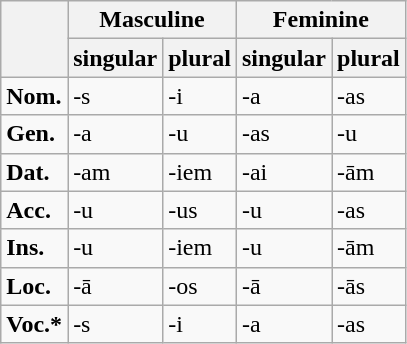<table class="wikitable">
<tr>
<th rowspan="2"></th>
<th colspan="2" align="center">Masculine</th>
<th colspan="2" align="center">Feminine</th>
</tr>
<tr>
<th>singular</th>
<th>plural</th>
<th>singular</th>
<th>plural</th>
</tr>
<tr>
<td><strong>Nom.</strong></td>
<td>-s</td>
<td>-i</td>
<td>-a</td>
<td>-as</td>
</tr>
<tr>
<td><strong>Gen.</strong></td>
<td>-a</td>
<td>-u</td>
<td>-as</td>
<td>-u</td>
</tr>
<tr>
<td><strong>Dat.</strong></td>
<td>-am</td>
<td>-iem</td>
<td>-ai</td>
<td>-ām</td>
</tr>
<tr>
<td><strong>Acc.</strong></td>
<td>-u</td>
<td>-us</td>
<td>-u</td>
<td>-as</td>
</tr>
<tr>
<td><strong>Ins.</strong></td>
<td>-u</td>
<td>-iem</td>
<td>-u</td>
<td>-ām</td>
</tr>
<tr>
<td><strong>Loc.</strong></td>
<td>-ā</td>
<td>-os</td>
<td>-ā</td>
<td>-ās</td>
</tr>
<tr>
<td><strong>Voc.*</strong></td>
<td>-s</td>
<td>-i</td>
<td>-a</td>
<td>-as</td>
</tr>
</table>
